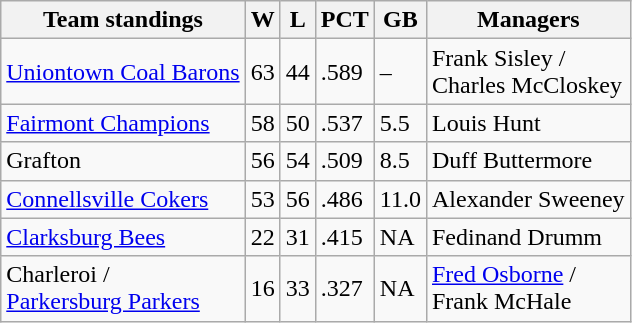<table class="wikitable">
<tr>
<th>Team standings</th>
<th>W</th>
<th>L</th>
<th>PCT</th>
<th>GB</th>
<th>Managers</th>
</tr>
<tr>
<td><a href='#'>Uniontown Coal Barons</a></td>
<td>63</td>
<td>44</td>
<td>.589</td>
<td>–</td>
<td>Frank Sisley /<br>Charles McCloskey</td>
</tr>
<tr>
<td><a href='#'>Fairmont Champions</a></td>
<td>58</td>
<td>50</td>
<td>.537</td>
<td>5.5</td>
<td>Louis Hunt</td>
</tr>
<tr>
<td>Grafton</td>
<td>56</td>
<td>54</td>
<td>.509</td>
<td>8.5</td>
<td>Duff Buttermore</td>
</tr>
<tr>
<td><a href='#'>Connellsville Cokers</a></td>
<td>53</td>
<td>56</td>
<td>.486</td>
<td>11.0</td>
<td>Alexander Sweeney</td>
</tr>
<tr>
<td><a href='#'>Clarksburg Bees</a></td>
<td>22</td>
<td>31</td>
<td>.415</td>
<td>NA</td>
<td>Fedinand Drumm</td>
</tr>
<tr>
<td>Charleroi /<br> <a href='#'>Parkersburg Parkers</a></td>
<td>16</td>
<td>33</td>
<td>.327</td>
<td>NA</td>
<td><a href='#'>Fred Osborne</a> /<br> Frank McHale</td>
</tr>
</table>
